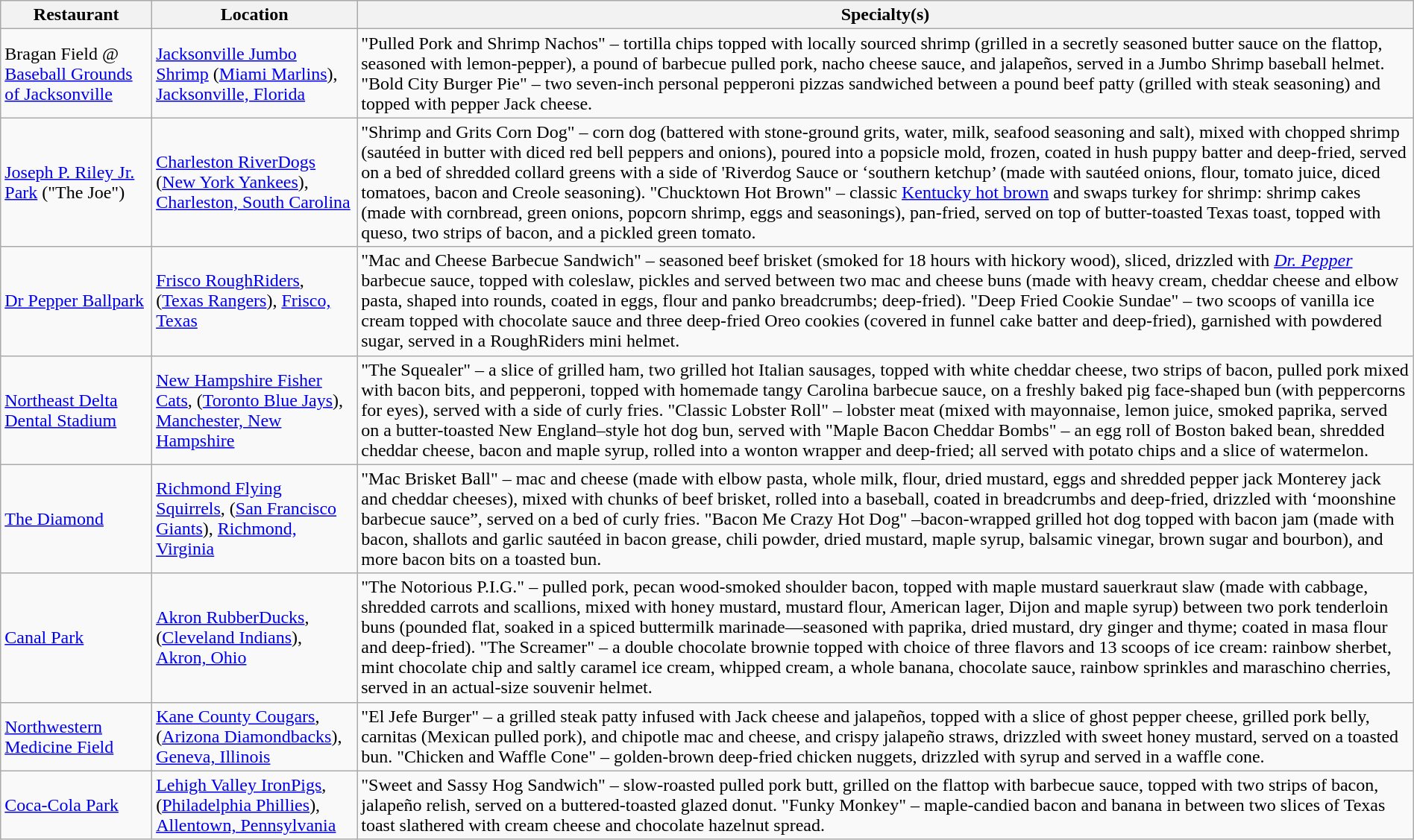<table class="wikitable" style="width:100%;">
<tr>
<th>Restaurant</th>
<th>Location</th>
<th>Specialty(s)</th>
</tr>
<tr>
<td>Bragan Field @ <a href='#'>Baseball Grounds of Jacksonville</a></td>
<td><a href='#'>Jacksonville Jumbo Shrimp</a> (<a href='#'>Miami Marlins</a>), <a href='#'>Jacksonville, Florida</a></td>
<td>"Pulled Pork and Shrimp Nachos" – tortilla chips topped with locally sourced shrimp (grilled in a secretly seasoned butter sauce on the flattop, seasoned with lemon-pepper), a pound of barbecue pulled pork, nacho cheese sauce, and jalapeños, served in a Jumbo Shrimp baseball helmet. "Bold City Burger Pie" – two seven-inch personal pepperoni pizzas sandwiched between a pound beef patty (grilled with steak seasoning) and topped with pepper Jack cheese.</td>
</tr>
<tr>
<td><a href='#'>Joseph P. Riley Jr. Park</a> ("The Joe")</td>
<td><a href='#'>Charleston RiverDogs</a> (<a href='#'>New York Yankees</a>), <a href='#'>Charleston, South Carolina</a></td>
<td>"Shrimp and Grits Corn Dog" – corn dog (battered with stone-ground grits, water, milk, seafood seasoning and salt), mixed with chopped shrimp (sautéed in butter with diced red bell peppers and onions), poured into a popsicle mold, frozen, coated in hush puppy batter and deep-fried, served on a bed of shredded collard greens with a side of 'Riverdog Sauce or ‘southern ketchup’ (made with sautéed onions, flour, tomato juice, diced tomatoes, bacon and Creole seasoning). "Chucktown Hot Brown" – classic <a href='#'>Kentucky hot brown</a> and swaps turkey for shrimp: shrimp cakes (made with cornbread, green onions, popcorn shrimp, eggs and seasonings), pan-fried, served on top of butter-toasted Texas toast, topped with queso, two strips of bacon, and a pickled green tomato.</td>
</tr>
<tr>
<td><a href='#'>Dr Pepper Ballpark</a></td>
<td><a href='#'>Frisco RoughRiders</a>, (<a href='#'>Texas Rangers</a>), <a href='#'>Frisco, Texas</a></td>
<td>"Mac and Cheese Barbecue Sandwich" – seasoned beef brisket (smoked for 18 hours with hickory wood), sliced, drizzled with <em><a href='#'>Dr. Pepper</a></em> barbecue sauce, topped with coleslaw, pickles and served between two mac and cheese buns (made with heavy cream, cheddar cheese and elbow pasta, shaped into rounds, coated in eggs, flour and panko breadcrumbs; deep-fried). "Deep Fried Cookie Sundae" – two scoops of vanilla ice cream topped with chocolate sauce and three deep-fried Oreo cookies (covered in funnel cake batter and deep-fried), garnished with powdered sugar, served in a RoughRiders mini helmet.</td>
</tr>
<tr>
<td><a href='#'>Northeast Delta Dental Stadium</a></td>
<td><a href='#'>New Hampshire Fisher Cats</a>,  (<a href='#'>Toronto Blue Jays</a>), <a href='#'>Manchester, New Hampshire</a></td>
<td>"The Squealer" – a slice of grilled ham, two grilled hot Italian sausages, topped with white cheddar cheese, two strips of bacon, pulled pork mixed with bacon bits, and pepperoni, topped with homemade tangy Carolina barbecue sauce, on a freshly baked pig face-shaped bun (with peppercorns for eyes), served with a side of curly fries. "Classic Lobster Roll" – lobster meat (mixed with mayonnaise, lemon juice, smoked paprika, served on a butter-toasted New England–style hot dog bun, served with "Maple Bacon Cheddar Bombs" – an egg roll of Boston baked bean, shredded cheddar cheese, bacon and maple syrup, rolled into a wonton wrapper and deep-fried; all served with potato chips and a slice of watermelon.</td>
</tr>
<tr>
<td><a href='#'>The Diamond</a></td>
<td><a href='#'>Richmond Flying Squirrels</a>, (<a href='#'>San Francisco Giants</a>), <a href='#'>Richmond, Virginia</a></td>
<td>"Mac Brisket Ball" – mac and cheese (made with elbow pasta, whole milk, flour, dried mustard, eggs and shredded pepper jack Monterey jack and cheddar cheeses), mixed with chunks of beef brisket, rolled into a baseball, coated in breadcrumbs and deep-fried, drizzled with ‘moonshine barbecue sauce”, served on a bed of curly fries. "Bacon Me Crazy Hot Dog" –bacon-wrapped grilled hot dog topped with bacon jam (made with bacon, shallots and garlic sautéed in bacon grease, chili powder, dried mustard, maple syrup, balsamic vinegar, brown sugar and bourbon), and more bacon bits on a toasted bun.</td>
</tr>
<tr>
<td><a href='#'>Canal Park</a></td>
<td><a href='#'>Akron RubberDucks</a>, (<a href='#'>Cleveland Indians</a>), <a href='#'>Akron, Ohio</a></td>
<td>"The Notorious P.I.G." – pulled pork, pecan wood-smoked shoulder bacon, topped with maple mustard sauerkraut slaw (made with cabbage, shredded carrots and scallions, mixed with honey mustard, mustard flour, American lager, Dijon and maple syrup) between two pork tenderloin buns (pounded flat, soaked in a spiced buttermilk marinade—seasoned with paprika, dried mustard, dry ginger and thyme; coated in masa flour and deep-fried). "The Screamer" – a double chocolate brownie topped with choice of three flavors and 13 scoops of ice cream: rainbow sherbet, mint chocolate chip and saltly caramel ice cream, whipped cream, a whole banana, chocolate sauce, rainbow sprinkles and maraschino cherries, served in an actual-size souvenir helmet.</td>
</tr>
<tr>
<td><a href='#'>Northwestern Medicine Field</a></td>
<td><a href='#'>Kane County Cougars</a>, (<a href='#'>Arizona Diamondbacks</a>), <a href='#'>Geneva, Illinois</a></td>
<td>"El Jefe Burger" – a grilled steak patty infused with Jack cheese and jalapeños, topped with a slice of ghost pepper cheese, grilled pork belly, carnitas (Mexican pulled pork), and chipotle mac and cheese, and crispy jalapeño straws, drizzled with sweet honey mustard, served on a toasted bun. "Chicken and Waffle Cone" – golden-brown deep-fried chicken nuggets, drizzled with syrup and served in a waffle cone.</td>
</tr>
<tr>
<td><a href='#'>Coca-Cola Park</a></td>
<td><a href='#'>Lehigh Valley IronPigs</a>, (<a href='#'>Philadelphia Phillies</a>), <a href='#'>Allentown, Pennsylvania</a></td>
<td>"Sweet and Sassy Hog Sandwich" – slow-roasted pulled pork butt, grilled on the flattop with barbecue sauce, topped with two strips of bacon, jalapeño relish, served on a buttered-toasted glazed donut. "Funky Monkey" – maple-candied bacon and banana in between two slices of Texas toast slathered with cream cheese and chocolate hazelnut spread.</td>
</tr>
</table>
